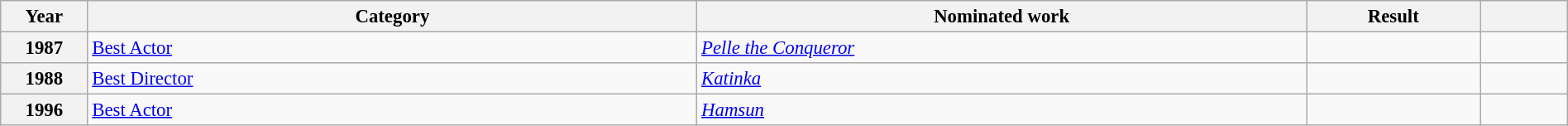<table class="wikitable sortable" width="100%" cellpadding="4" style="font-size: 95%">
<tr>
<th width="5%">Year</th>
<th width="35%">Category</th>
<th width="35%">Nominated work</th>
<th width="10%">Result</th>
<th width="5%"></th>
</tr>
<tr>
<th scope="row">1987</th>
<td><a href='#'>Best Actor</a></td>
<td><em><a href='#'>Pelle the Conqueror</a></em></td>
<td></td>
<td></td>
</tr>
<tr>
<th scope="row">1988</th>
<td><a href='#'>Best Director</a></td>
<td><em><a href='#'>Katinka</a></em></td>
<td></td>
<td></td>
</tr>
<tr>
<th scope="row">1996</th>
<td><a href='#'>Best Actor</a></td>
<td><em><a href='#'>Hamsun</a></em></td>
<td></td>
<td></td>
</tr>
</table>
